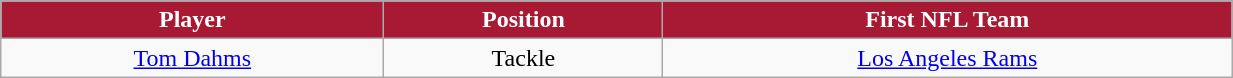<table class="wikitable" width="65%">
<tr align="center"  style="background:#A81933;color:#FFFFFF;">
<td><strong>Player</strong></td>
<td><strong>Position</strong></td>
<td><strong>First NFL Team</strong></td>
</tr>
<tr align="center" bgcolor="">
<td><a href='#'>Tom Dahms</a></td>
<td>Tackle</td>
<td><a href='#'>Los Angeles Rams</a></td>
</tr>
</table>
